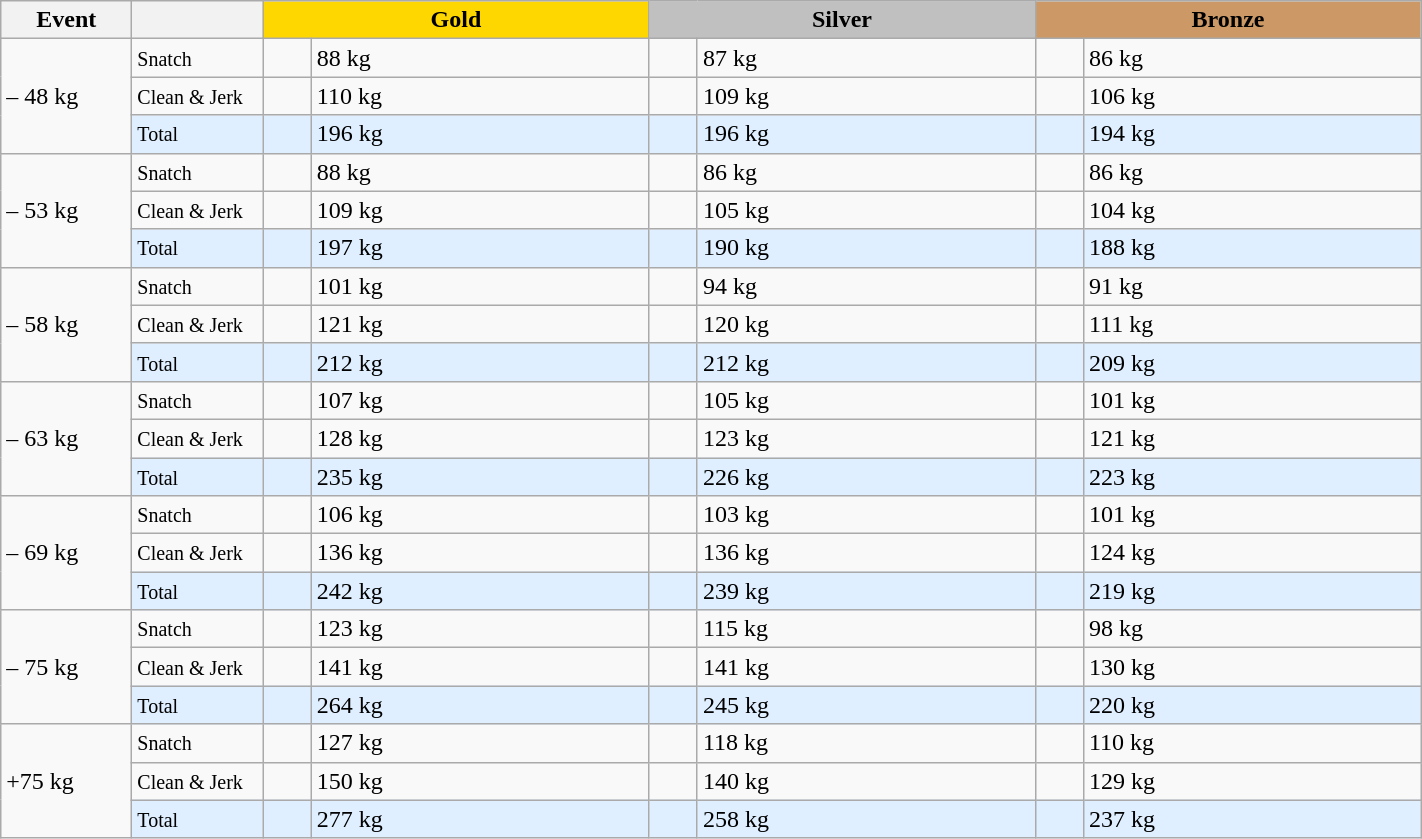<table class="wikitable">
<tr>
<th width=80>Event</th>
<th width=80></th>
<td bgcolor=gold align="center" colspan=2 width=250><strong>Gold</strong></td>
<td bgcolor=silver align="center" colspan=2 width=250><strong>Silver</strong></td>
<td bgcolor=#cc9966 colspan=2 align="center" width=250><strong>Bronze</strong></td>
</tr>
<tr>
<td rowspan=3>– 48 kg<br></td>
<td><small>Snatch</small></td>
<td></td>
<td>88 kg</td>
<td></td>
<td>87 kg</td>
<td></td>
<td>86 kg</td>
</tr>
<tr>
<td><small>Clean & Jerk</small></td>
<td></td>
<td>110 kg</td>
<td></td>
<td>109 kg</td>
<td></td>
<td>106 kg</td>
</tr>
<tr bgcolor=#dfefff>
<td><small>Total</small></td>
<td></td>
<td>196 kg</td>
<td></td>
<td>196 kg</td>
<td></td>
<td>194 kg</td>
</tr>
<tr>
<td rowspan=3>– 53 kg<br></td>
<td><small>Snatch</small></td>
<td></td>
<td>88 kg</td>
<td></td>
<td>86 kg</td>
<td></td>
<td>86 kg</td>
</tr>
<tr>
<td><small>Clean & Jerk</small></td>
<td></td>
<td>109 kg</td>
<td></td>
<td>105 kg</td>
<td></td>
<td>104 kg</td>
</tr>
<tr bgcolor=#dfefff>
<td><small>Total</small></td>
<td></td>
<td>197 kg</td>
<td></td>
<td>190 kg</td>
<td></td>
<td>188 kg</td>
</tr>
<tr>
<td rowspan=3>– 58 kg<br></td>
<td><small>Snatch</small></td>
<td></td>
<td>101 kg</td>
<td></td>
<td>94 kg</td>
<td></td>
<td>91 kg</td>
</tr>
<tr>
<td><small>Clean & Jerk</small></td>
<td></td>
<td>121 kg</td>
<td></td>
<td>120 kg</td>
<td></td>
<td>111 kg</td>
</tr>
<tr bgcolor=#dfefff>
<td><small>Total</small></td>
<td></td>
<td>212 kg</td>
<td></td>
<td>212 kg</td>
<td></td>
<td>209 kg</td>
</tr>
<tr>
<td rowspan=3>– 63 kg<br></td>
<td><small>Snatch</small></td>
<td></td>
<td>107 kg</td>
<td></td>
<td>105 kg</td>
<td></td>
<td>101 kg</td>
</tr>
<tr>
<td><small>Clean & Jerk</small></td>
<td></td>
<td>128 kg</td>
<td></td>
<td>123 kg</td>
<td></td>
<td>121 kg</td>
</tr>
<tr bgcolor=#dfefff>
<td><small>Total</small></td>
<td></td>
<td>235 kg</td>
<td></td>
<td>226 kg</td>
<td></td>
<td>223 kg</td>
</tr>
<tr>
<td rowspan=3>– 69 kg<br></td>
<td><small>Snatch</small></td>
<td></td>
<td>106 kg</td>
<td></td>
<td>103 kg</td>
<td></td>
<td>101 kg</td>
</tr>
<tr>
<td><small>Clean & Jerk</small></td>
<td></td>
<td>136 kg</td>
<td></td>
<td>136 kg</td>
<td></td>
<td>124 kg</td>
</tr>
<tr bgcolor=#dfefff>
<td><small>Total</small></td>
<td></td>
<td>242 kg</td>
<td></td>
<td>239 kg</td>
<td></td>
<td>219 kg</td>
</tr>
<tr>
<td rowspan=3>– 75 kg<br></td>
<td><small>Snatch</small></td>
<td></td>
<td>123 kg</td>
<td></td>
<td>115 kg</td>
<td></td>
<td>98 kg</td>
</tr>
<tr>
<td><small>Clean & Jerk</small></td>
<td></td>
<td>141 kg</td>
<td></td>
<td>141 kg</td>
<td></td>
<td>130 kg</td>
</tr>
<tr bgcolor=#dfefff>
<td><small>Total</small></td>
<td></td>
<td>264 kg</td>
<td></td>
<td>245 kg</td>
<td></td>
<td>220 kg</td>
</tr>
<tr>
<td rowspan=3>+75 kg<br></td>
<td><small>Snatch</small></td>
<td></td>
<td>127 kg</td>
<td></td>
<td>118 kg</td>
<td></td>
<td>110 kg</td>
</tr>
<tr>
<td><small>Clean & Jerk</small></td>
<td></td>
<td>150 kg</td>
<td></td>
<td>140 kg</td>
<td></td>
<td>129 kg</td>
</tr>
<tr bgcolor=#dfefff>
<td><small>Total</small></td>
<td></td>
<td>277 kg</td>
<td></td>
<td>258 kg</td>
<td></td>
<td>237 kg</td>
</tr>
</table>
